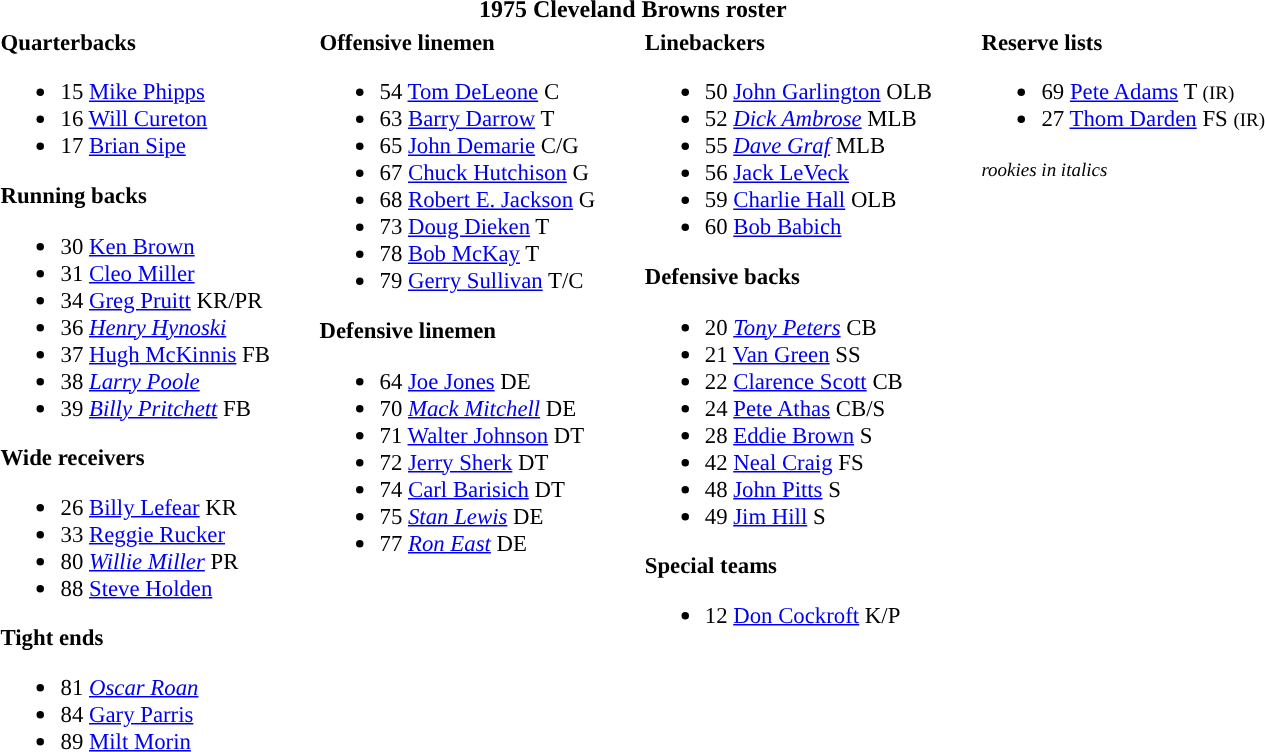<table class="toccolours" style="text-align: left;">
<tr>
<th colspan="7" style="text-align:center;">1975 Cleveland Browns roster</th>
</tr>
<tr>
<td style="font-size: 95%;" valign="top"><strong>Quarterbacks</strong><br><ul><li><span>15</span> <a href='#'>Mike Phipps</a></li><li><span>16</span> <a href='#'>Will Cureton</a></li><li><span>17</span> <a href='#'>Brian Sipe</a></li></ul><strong>Running backs</strong><ul><li><span>30</span> <a href='#'>Ken Brown</a></li><li><span>31</span> <a href='#'>Cleo Miller</a></li><li><span>34</span> <a href='#'>Greg Pruitt</a> KR/PR</li><li><span>36</span> <em><a href='#'>Henry Hynoski</a></em></li><li><span>37</span> <a href='#'>Hugh McKinnis</a> FB</li><li><span>38</span> <em><a href='#'>Larry Poole</a></em></li><li><span>39</span> <em><a href='#'>Billy Pritchett</a></em> FB</li></ul><strong>Wide receivers</strong><ul><li><span>26</span> <a href='#'>Billy Lefear</a> KR</li><li><span>33</span> <a href='#'>Reggie Rucker</a></li><li><span>80</span> <em><a href='#'>Willie Miller</a></em> PR</li><li><span>88</span> <a href='#'>Steve Holden</a></li></ul><strong>Tight ends</strong><ul><li><span>81</span> <em><a href='#'>Oscar Roan</a></em></li><li><span>84</span> <a href='#'>Gary Parris</a></li><li><span>89</span> <a href='#'>Milt Morin</a></li></ul></td>
<td style="width: 25px;"></td>
<td style="font-size: 95%;" valign="top"><strong>Offensive linemen</strong><br><ul><li><span>54</span> <a href='#'>Tom DeLeone</a> C</li><li><span>63</span> <a href='#'>Barry Darrow</a> T</li><li><span>65</span> <a href='#'>John Demarie</a> C/G</li><li><span>67</span> <a href='#'>Chuck Hutchison</a> G</li><li><span>68</span> <a href='#'>Robert E. Jackson</a> G</li><li><span>73</span> <a href='#'>Doug Dieken</a> T</li><li><span>78</span> <a href='#'>Bob McKay</a> T</li><li><span>79</span> <a href='#'>Gerry Sullivan</a> T/C</li></ul><strong>Defensive linemen</strong><ul><li><span>64</span> <a href='#'>Joe Jones</a> DE</li><li><span>70</span> <em><a href='#'>Mack Mitchell</a></em> DE</li><li><span>71</span> <a href='#'>Walter Johnson</a> DT</li><li><span>72</span> <a href='#'>Jerry Sherk</a> DT</li><li><span>74</span> <a href='#'>Carl Barisich</a> DT</li><li><span>75</span> <em><a href='#'>Stan Lewis</a></em> DE</li><li><span>77</span> <em><a href='#'>Ron East</a></em> DE</li></ul></td>
<td style="width: 25px;"></td>
<td style="font-size: 95%;" valign="top"><strong>Linebackers</strong><br><ul><li><span>50</span> <a href='#'>John Garlington</a> OLB</li><li><span>52</span> <em><a href='#'>Dick Ambrose</a></em> MLB</li><li><span>55</span> <em><a href='#'>Dave Graf</a></em> MLB</li><li><span>56</span> <a href='#'>Jack LeVeck</a></li><li><span>59</span> <a href='#'>Charlie Hall</a> OLB</li><li><span>60</span> <a href='#'>Bob Babich</a></li></ul><strong>Defensive backs</strong><ul><li><span>20</span> <em><a href='#'>Tony Peters</a></em> CB</li><li><span>21</span> <a href='#'>Van Green</a> SS</li><li><span>22</span> <a href='#'>Clarence Scott</a> CB</li><li><span>24</span> <a href='#'>Pete Athas</a> CB/S</li><li><span>28</span> <a href='#'>Eddie Brown</a> S</li><li><span>42</span> <a href='#'>Neal Craig</a> FS</li><li><span>48</span> <a href='#'>John Pitts</a> S</li><li><span>49</span> <a href='#'>Jim Hill</a> S</li></ul><strong>Special teams</strong><ul><li><span>12</span> <a href='#'>Don Cockroft</a> K/P</li></ul></td>
<td style="width: 25px;"></td>
<td style="font-size: 95%;" valign="top"><strong>Reserve lists</strong><br><ul><li><span>69</span> <a href='#'>Pete Adams</a> T <small>(IR)</small> </li><li><span>27</span> <a href='#'>Thom Darden</a> FS <small>(IR)</small> </li></ul><small><em>rookies in italics</em></small></td>
</tr>
</table>
